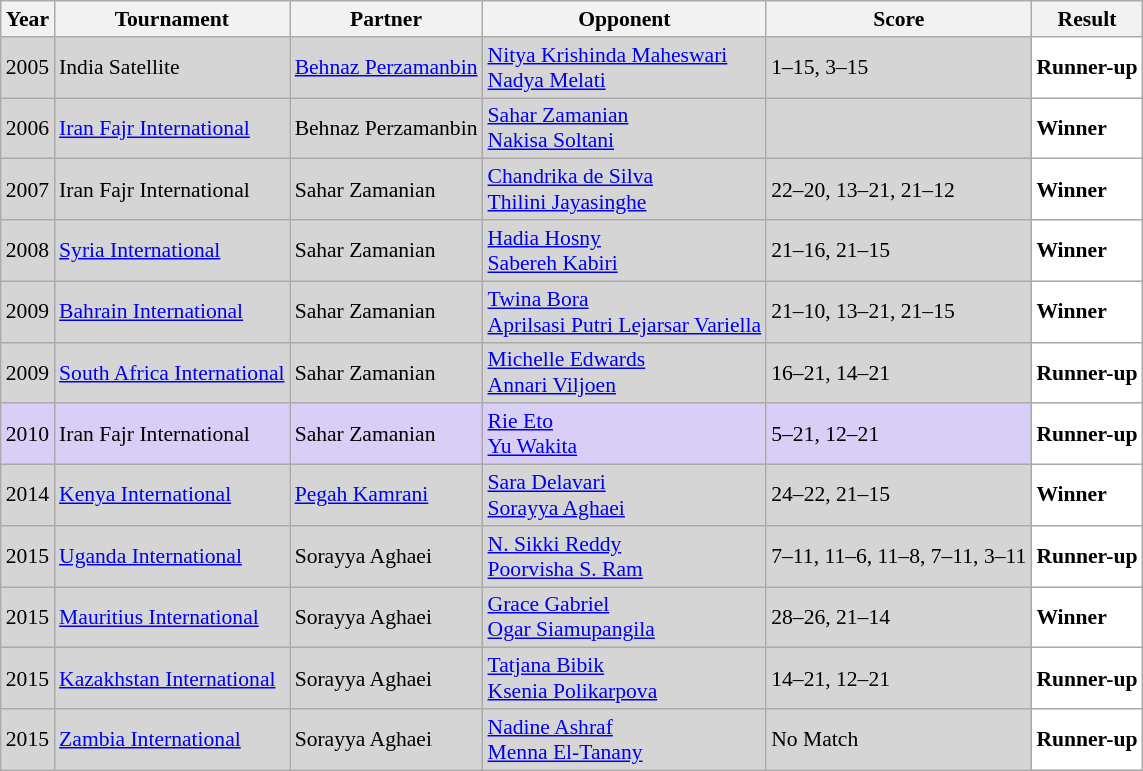<table class="sortable wikitable" style="font-size: 90%;">
<tr>
<th>Year</th>
<th>Tournament</th>
<th>Partner</th>
<th>Opponent</th>
<th>Score</th>
<th>Result</th>
</tr>
<tr style="background:#D5D5D5">
<td align="center">2005</td>
<td align="left">India Satellite</td>
<td align="left"> <a href='#'>Behnaz Perzamanbin</a></td>
<td align="left"> <a href='#'>Nitya Krishinda Maheswari</a><br> <a href='#'>Nadya Melati</a></td>
<td align="left">1–15, 3–15</td>
<td style="text-align:left; background:white"> <strong>Runner-up</strong></td>
</tr>
<tr style="background:#D5D5D5">
<td align="center">2006</td>
<td align="left"><a href='#'>Iran Fajr International</a></td>
<td align="left"> Behnaz Perzamanbin</td>
<td align="left"> <a href='#'>Sahar Zamanian</a><br> <a href='#'>Nakisa Soltani</a></td>
<td align="left"></td>
<td style="text-align:left; background:white"> <strong>Winner</strong></td>
</tr>
<tr style="background:#D5D5D5">
<td align="center">2007</td>
<td align="left">Iran Fajr International</td>
<td align="left"> Sahar Zamanian</td>
<td align="left"> <a href='#'>Chandrika de Silva</a><br> <a href='#'>Thilini Jayasinghe</a></td>
<td align="left">22–20, 13–21, 21–12</td>
<td style="text-align:left; background:white"> <strong>Winner</strong></td>
</tr>
<tr style="background:#D5D5D5">
<td align="center">2008</td>
<td align="left"><a href='#'>Syria International</a></td>
<td align="left"> Sahar Zamanian</td>
<td align="left"> <a href='#'>Hadia Hosny</a><br> <a href='#'>Sabereh Kabiri</a></td>
<td align="left">21–16, 21–15</td>
<td style="text-align:left; background:white"> <strong>Winner</strong></td>
</tr>
<tr style="background:#D5D5D5">
<td align="center">2009</td>
<td align="left"><a href='#'>Bahrain International</a></td>
<td align="left"> Sahar Zamanian</td>
<td align="left"> <a href='#'>Twina Bora</a><br> <a href='#'>Aprilsasi Putri Lejarsar Variella</a></td>
<td align="left">21–10, 13–21, 21–15</td>
<td style="text-align:left; background:white"> <strong>Winner</strong></td>
</tr>
<tr style="background:#D5D5D5">
<td align="center">2009</td>
<td align="left"><a href='#'>South Africa International</a></td>
<td align="left"> Sahar Zamanian</td>
<td align="left"> <a href='#'>Michelle Edwards</a><br> <a href='#'>Annari Viljoen</a></td>
<td align="left">16–21, 14–21</td>
<td style="text-align:left; background:white"> <strong>Runner-up</strong></td>
</tr>
<tr style="background:#D8CEF6">
<td align="center">2010</td>
<td align="left">Iran Fajr International</td>
<td align="left"> Sahar Zamanian</td>
<td align="left"> <a href='#'>Rie Eto</a><br> <a href='#'>Yu Wakita</a></td>
<td align="left">5–21, 12–21</td>
<td style="text-align:left; background:white"> <strong>Runner-up</strong></td>
</tr>
<tr style="background:#D5D5D5">
<td align="center">2014</td>
<td align="left"><a href='#'>Kenya International</a></td>
<td align="left"> <a href='#'>Pegah Kamrani</a></td>
<td align="left"> <a href='#'>Sara Delavari</a><br> <a href='#'>Sorayya Aghaei</a></td>
<td align="left">24–22, 21–15</td>
<td style="text-align:left; background:white"> <strong>Winner</strong></td>
</tr>
<tr style="background:#D5D5D5">
<td align="center">2015</td>
<td align="left"><a href='#'>Uganda International</a></td>
<td align="left"> Sorayya Aghaei</td>
<td align="left"> <a href='#'>N. Sikki Reddy</a><br> <a href='#'>Poorvisha S. Ram</a></td>
<td align="left">7–11, 11–6, 11–8, 7–11, 3–11</td>
<td style="text-align:left; background:white"> <strong>Runner-up</strong></td>
</tr>
<tr style="background:#D5D5D5">
<td align="center">2015</td>
<td align="left"><a href='#'>Mauritius International</a></td>
<td align="left"> Sorayya Aghaei</td>
<td align="left"> <a href='#'>Grace Gabriel</a><br> <a href='#'>Ogar Siamupangila</a></td>
<td align="left">28–26, 21–14</td>
<td style="text-align:left; background:white"> <strong>Winner</strong></td>
</tr>
<tr style="background:#D5D5D5">
<td align="center">2015</td>
<td align="left"><a href='#'>Kazakhstan International</a></td>
<td align="left"> Sorayya Aghaei</td>
<td align="left"> <a href='#'>Tatjana Bibik</a><br> <a href='#'>Ksenia Polikarpova</a></td>
<td align="left">14–21, 12–21</td>
<td style="text-align:left; background:white"> <strong>Runner-up</strong></td>
</tr>
<tr style="background:#D5D5D5">
<td align="center">2015</td>
<td align="left"><a href='#'>Zambia International</a></td>
<td align="left"> Sorayya Aghaei</td>
<td align="left"> <a href='#'>Nadine Ashraf</a><br> <a href='#'>Menna El-Tanany</a></td>
<td align="left">No Match</td>
<td style="text-align:left; background:white"> <strong>Runner-up</strong></td>
</tr>
</table>
